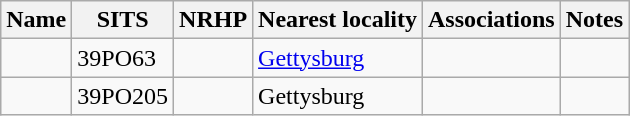<table class="wikitable sortable">
<tr>
<th scope="col">Name</th>
<th scope="col">SITS</th>
<th scope="col">NRHP</th>
<th scope="col">Nearest locality</th>
<th scope="col">Associations</th>
<th scope="col" class="unsortable">Notes</th>
</tr>
<tr>
<td></td>
<td>39PO63</td>
<td></td>
<td><a href='#'>Gettysburg</a></td>
<td></td>
<td></td>
</tr>
<tr>
<td></td>
<td>39PO205</td>
<td></td>
<td>Gettysburg</td>
<td></td>
<td></td>
</tr>
</table>
